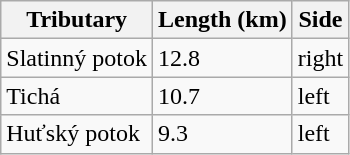<table class="wikitable">
<tr>
<th>Tributary</th>
<th>Length (km)</th>
<th>Side</th>
</tr>
<tr>
<td>Slatinný potok</td>
<td>12.8</td>
<td>right</td>
</tr>
<tr>
<td>Tichá</td>
<td>10.7</td>
<td>left</td>
</tr>
<tr>
<td>Huťský potok</td>
<td>9.3</td>
<td>left</td>
</tr>
</table>
